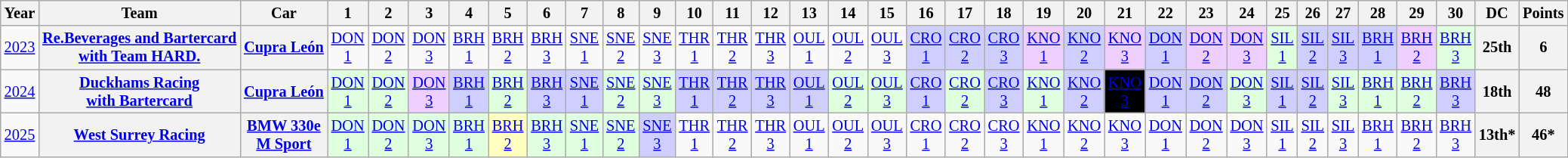<table class="wikitable" style="text-align:center; font-size:85%">
<tr>
<th>Year</th>
<th>Team</th>
<th>Car</th>
<th>1</th>
<th>2</th>
<th>3</th>
<th>4</th>
<th>5</th>
<th>6</th>
<th>7</th>
<th>8</th>
<th>9</th>
<th>10</th>
<th>11</th>
<th>12</th>
<th>13</th>
<th>14</th>
<th>15</th>
<th>16</th>
<th>17</th>
<th>18</th>
<th>19</th>
<th>20</th>
<th>21</th>
<th>22</th>
<th>23</th>
<th>24</th>
<th>25</th>
<th>26</th>
<th>27</th>
<th>28</th>
<th>29</th>
<th>30</th>
<th>DC</th>
<th>Points</th>
</tr>
<tr>
<td><a href='#'>2023</a></td>
<th nowrap><a href='#'>Re.Beverages and Bartercard<br>with Team HARD.</a></th>
<th nowrap><a href='#'>Cupra León</a></th>
<td><a href='#'>DON<br>1</a></td>
<td><a href='#'>DON<br>2</a></td>
<td><a href='#'>DON<br>3</a></td>
<td><a href='#'>BRH<br>1</a></td>
<td><a href='#'>BRH<br>2</a></td>
<td><a href='#'>BRH<br>3</a></td>
<td><a href='#'>SNE<br>1</a></td>
<td><a href='#'>SNE<br>2</a></td>
<td><a href='#'>SNE<br>3</a></td>
<td><a href='#'>THR<br>1</a></td>
<td><a href='#'>THR<br>2</a></td>
<td><a href='#'>THR<br>3</a></td>
<td><a href='#'>OUL<br>1</a></td>
<td><a href='#'>OUL<br>2</a></td>
<td><a href='#'>OUL<br>3</a></td>
<td style="background:#CFCFFF;"><a href='#'>CRO<br>1</a><br></td>
<td style="background:#CFCFFF;"><a href='#'>CRO<br>2</a><br></td>
<td style="background:#CFCFFF;"><a href='#'>CRO<br>3</a><br></td>
<td style="background:#EFCFFF;"><a href='#'>KNO<br>1</a><br></td>
<td style="background:#CFCFFF;"><a href='#'>KNO<br>2</a><br></td>
<td style="background:#EFCFFF;"><a href='#'>KNO<br>3</a><br></td>
<td style="background:#CFCFFF;"><a href='#'>DON<br>1</a><br></td>
<td style="background:#EFCFFF;"><a href='#'>DON<br>2</a><br></td>
<td style="background:#EFCFFF;"><a href='#'>DON<br>3</a><br></td>
<td style="background:#DFFFDF;"><a href='#'>SIL<br>1</a><br></td>
<td style="background:#CFCFFF;"><a href='#'>SIL<br>2</a><br></td>
<td style="background:#CFCFFF;"><a href='#'>SIL<br>3</a><br></td>
<td style="background:#CFCFFF;"><a href='#'>BRH<br>1</a><br></td>
<td style="background:#EFCFFF;"><a href='#'>BRH<br>2</a><br></td>
<td style="background:#DFFFDF;"><a href='#'>BRH<br>3</a><br></td>
<th>25th</th>
<th>6</th>
</tr>
<tr>
<td><a href='#'>2024</a></td>
<th nowrap><a href='#'>Duckhams Racing<br>with Bartercard</a></th>
<th nowrap><a href='#'>Cupra León</a></th>
<td style="background:#DFFFDF;"><a href='#'>DON<br>1</a><br></td>
<td style="background:#DFFFDF;"><a href='#'>DON<br>2</a><br></td>
<td style="background:#EFCFFF;"><a href='#'>DON<br>3</a><br></td>
<td style="background:#CFCFFF;"><a href='#'>BRH<br>1</a><br></td>
<td style="background:#DFFFDF;"><a href='#'>BRH<br>2</a><br></td>
<td style="background:#CFCFFF;"><a href='#'>BRH<br>3</a><br></td>
<td style="background:#CFCFFF;"><a href='#'>SNE<br>1</a><br></td>
<td style="background:#DFFFDF;"><a href='#'>SNE<br>2</a><br></td>
<td style="background:#DFFFDF;"><a href='#'>SNE<br>3</a><br></td>
<td style="background:#CFCFFF;"><a href='#'>THR<br>1</a><br></td>
<td style="background:#CFCFFF;"><a href='#'>THR<br>2</a><br></td>
<td style="background:#CFCFFF;"><a href='#'>THR<br>3</a><br></td>
<td style="background:#CFCFFF;"><a href='#'>OUL<br>1</a><br></td>
<td style="background:#DFFFDF;"><a href='#'>OUL<br>2</a><br></td>
<td style="background:#DFFFDF;"><a href='#'>OUL<br>3</a><br></td>
<td style="background:#CFCFFF;"><a href='#'>CRO<br>1</a><br></td>
<td style="background:#DFFFDF;"><a href='#'>CRO<br>2</a><br></td>
<td style="background:#CFCFFF;"><a href='#'>CRO<br>3</a><br></td>
<td style="background:#DFFFDF;"><a href='#'>KNO<br>1</a><br></td>
<td style="background:#CFCFFF;"><a href='#'>KNO<br>2</a><br></td>
<td style="background:#000000; color:white"><a href='#'><span>KNO<br>3</span></a><br></td>
<td style="background:#CFCFFF;"><a href='#'>DON<br>1</a><br></td>
<td style="background:#CFCFFF;"><a href='#'>DON<br>2</a><br></td>
<td style="background:#DFFFDF;"><a href='#'>DON<br>3</a><br></td>
<td style="background:#CFCFFF;"><a href='#'>SIL<br>1</a><br></td>
<td style="background:#CFCFFF;"><a href='#'>SIL<br>2</a><br></td>
<td style="background:#DFFFDF;"><a href='#'>SIL<br>3</a><br></td>
<td style="background:#DFFFDF;"><a href='#'>BRH<br>1</a><br></td>
<td style="background:#DFFFDF;"><a href='#'>BRH<br>2</a><br></td>
<td style="background:#CFCFFF;"><a href='#'>BRH<br>3</a><br></td>
<th>18th</th>
<th>48</th>
</tr>
<tr>
<td><a href='#'>2025</a></td>
<th><a href='#'>West Surrey Racing</a></th>
<th><a href='#'>BMW 330e M Sport</a></th>
<td style="background:#DFFFDF;"><a href='#'>DON<br>1</a><br></td>
<td style="background:#DFFFDF;"><a href='#'>DON<br>2</a><br></td>
<td style="background:#DFFFDF;"><a href='#'>DON<br>3</a><br></td>
<td style="background:#DFFFDF;"><a href='#'>BRH<br>1</a><br></td>
<td style="background:#FFFFBF;"><a href='#'>BRH<br>2</a><br></td>
<td style="background:#DFFFDF;"><a href='#'>BRH<br>3</a><br></td>
<td style="background:#DFFFDF;"><a href='#'>SNE<br>1</a><br></td>
<td style="background:#DFFFDF;"><a href='#'>SNE<br>2</a><br></td>
<td style="background:#CFCFFF;"><a href='#'>SNE<br>3</a><br></td>
<td style="background:#;"><a href='#'>THR<br>1</a><br></td>
<td style="background:#;"><a href='#'>THR<br>2</a><br></td>
<td style="background:#;"><a href='#'>THR<br>3</a><br></td>
<td style="background:#;"><a href='#'>OUL<br>1</a><br></td>
<td style="background:#;"><a href='#'>OUL<br>2</a><br></td>
<td style="background:#;"><a href='#'>OUL<br>3</a><br></td>
<td style="background:#;"><a href='#'>CRO<br>1</a><br></td>
<td style="background:#;"><a href='#'>CRO<br>2</a><br></td>
<td style="background:#;"><a href='#'>CRO<br>3</a><br></td>
<td style="background:#;"><a href='#'>KNO<br>1</a><br></td>
<td style="background:#;"><a href='#'>KNO<br>2</a><br></td>
<td style="background:#;"><a href='#'>KNO<br>3</a><br></td>
<td style="background:#;"><a href='#'>DON<br>1</a><br></td>
<td style="background:#;"><a href='#'>DON<br>2</a><br></td>
<td style="background:#;"><a href='#'>DON<br>3</a><br></td>
<td style="background:#;"><a href='#'>SIL<br>1</a><br></td>
<td style="background:#;"><a href='#'>SIL<br>2</a><br></td>
<td style="background:#;"><a href='#'>SIL<br>3</a><br></td>
<td style="background:#;"><a href='#'>BRH<br>1</a><br></td>
<td style="background:#;"><a href='#'>BRH<br>2</a><br></td>
<td style="background:#;"><a href='#'>BRH<br>3</a><br></td>
<th>13th*</th>
<th>46*</th>
</tr>
</table>
